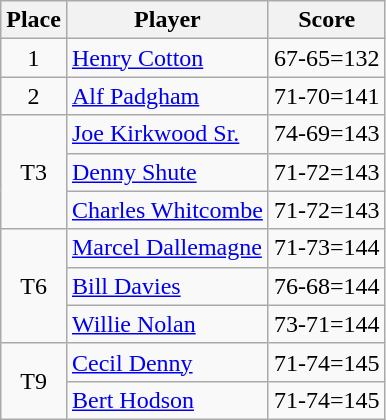<table class=wikitable>
<tr>
<th>Place</th>
<th>Player</th>
<th>Score</th>
</tr>
<tr>
<td align=center>1</td>
<td> <a href='#'>Henry Cotton</a></td>
<td>67-65=132</td>
</tr>
<tr>
<td align=center>2</td>
<td> <a href='#'>Alf Padgham</a></td>
<td>71-70=141</td>
</tr>
<tr>
<td rowspan=3 align=center>T3</td>
<td> <a href='#'>Joe Kirkwood Sr.</a></td>
<td>74-69=143</td>
</tr>
<tr>
<td> <a href='#'>Denny Shute</a></td>
<td>71-72=143</td>
</tr>
<tr>
<td> <a href='#'>Charles Whitcombe</a></td>
<td>71-72=143</td>
</tr>
<tr>
<td rowspan=3 align=center>T6</td>
<td> <a href='#'>Marcel Dallemagne</a></td>
<td>71-73=144</td>
</tr>
<tr>
<td> <a href='#'>Bill Davies</a></td>
<td>76-68=144</td>
</tr>
<tr>
<td> <a href='#'>Willie Nolan</a></td>
<td>73-71=144</td>
</tr>
<tr>
<td rowspan=2 align=center>T9</td>
<td> <a href='#'>Cecil Denny</a></td>
<td>71-74=145</td>
</tr>
<tr>
<td> <a href='#'>Bert Hodson</a></td>
<td>71-74=145</td>
</tr>
</table>
